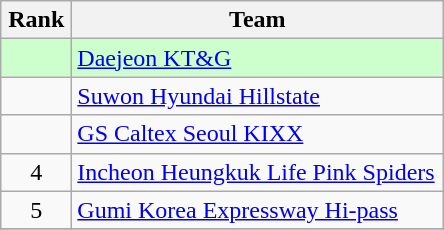<table class="wikitable" style="text-align: center;">
<tr>
<th width=40>Rank</th>
<th width=240>Team</th>
</tr>
<tr bgcolor=#ccffcc>
<td></td>
<td align=left><a href='#'>Daejeon KT&G</a></td>
</tr>
<tr>
<td></td>
<td align=left><a href='#'>Suwon Hyundai Hillstate</a></td>
</tr>
<tr>
<td></td>
<td align=left><a href='#'>GS Caltex Seoul KIXX</a></td>
</tr>
<tr>
<td>4</td>
<td align=left><a href='#'>Incheon Heungkuk Life Pink Spiders</a></td>
</tr>
<tr>
<td>5</td>
<td align=left><a href='#'>Gumi Korea Expressway Hi-pass</a></td>
</tr>
<tr>
</tr>
</table>
